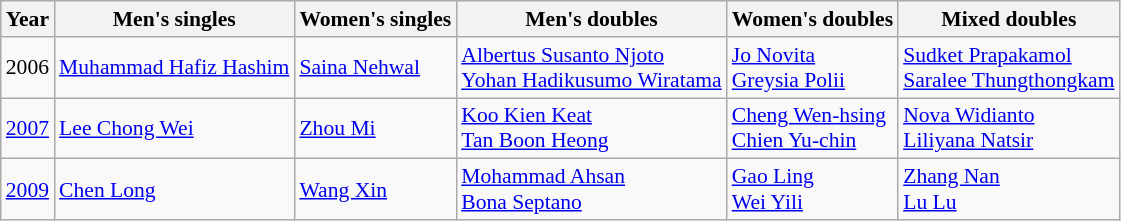<table class=wikitable style="font-size:90%;">
<tr>
<th>Year</th>
<th>Men's singles</th>
<th>Women's singles</th>
<th>Men's doubles</th>
<th>Women's doubles</th>
<th>Mixed doubles</th>
</tr>
<tr>
<td>2006</td>
<td> <a href='#'>Muhammad Hafiz Hashim</a></td>
<td> <a href='#'>Saina Nehwal</a></td>
<td> <a href='#'>Albertus Susanto Njoto</a><br> <a href='#'>Yohan Hadikusumo Wiratama</a></td>
<td> <a href='#'>Jo Novita</a><br> <a href='#'>Greysia Polii</a></td>
<td> <a href='#'>Sudket Prapakamol</a><br> <a href='#'>Saralee Thungthongkam</a></td>
</tr>
<tr>
<td><a href='#'>2007</a></td>
<td> <a href='#'>Lee Chong Wei</a></td>
<td> <a href='#'>Zhou Mi</a></td>
<td> <a href='#'>Koo Kien Keat</a><br> <a href='#'>Tan Boon Heong</a></td>
<td> <a href='#'>Cheng Wen-hsing</a><br> <a href='#'>Chien Yu-chin</a></td>
<td> <a href='#'>Nova Widianto</a><br> <a href='#'>Liliyana Natsir</a></td>
</tr>
<tr>
<td><a href='#'>2009</a></td>
<td> <a href='#'>Chen Long</a></td>
<td> <a href='#'>Wang Xin</a></td>
<td> <a href='#'>Mohammad Ahsan</a><br> <a href='#'>Bona Septano</a></td>
<td> <a href='#'>Gao Ling</a><br> <a href='#'>Wei Yili</a></td>
<td> <a href='#'>Zhang Nan</a><br> <a href='#'>Lu Lu</a></td>
</tr>
</table>
